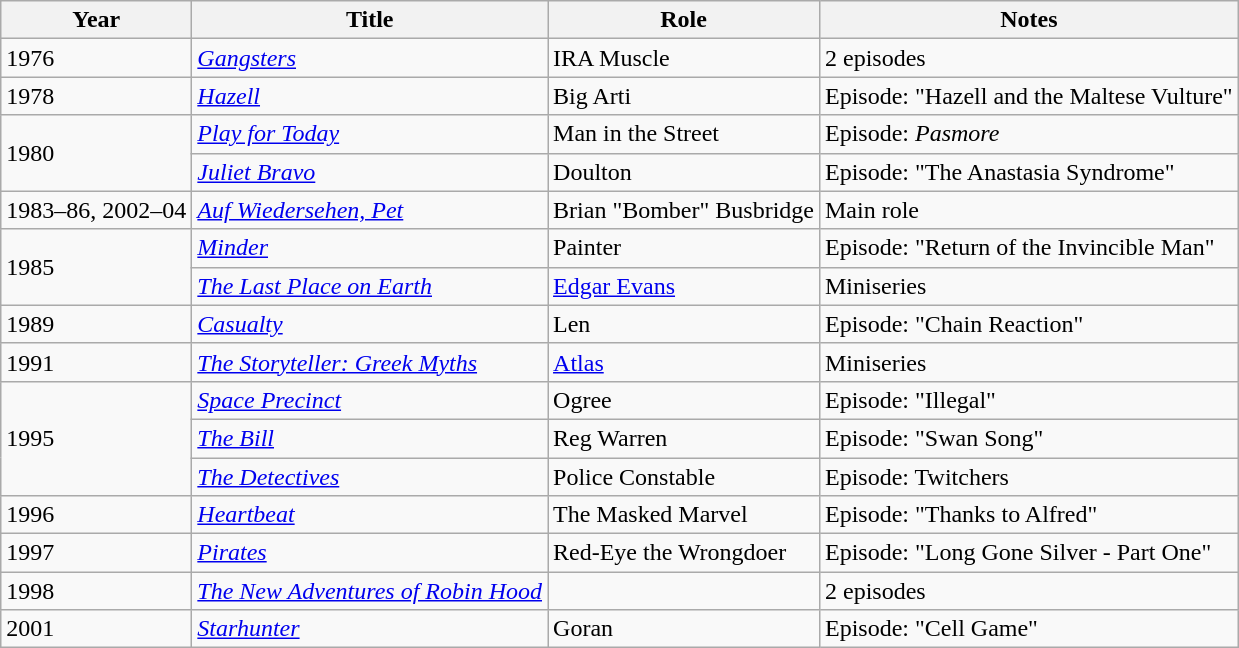<table class="wikitable sortable plainrowheaders">
<tr>
<th>Year</th>
<th>Title</th>
<th>Role</th>
<th>Notes</th>
</tr>
<tr>
<td>1976</td>
<td><em><a href='#'>Gangsters</a></em></td>
<td>IRA Muscle</td>
<td>2 episodes</td>
</tr>
<tr>
<td>1978</td>
<td><a href='#'><em>Hazell</em></a></td>
<td>Big Arti</td>
<td>Episode: "Hazell and the Maltese Vulture"</td>
</tr>
<tr>
<td rowspan="2">1980</td>
<td><em><a href='#'>Play for Today</a></em></td>
<td>Man in the Street</td>
<td>Episode: <em>Pasmore</em></td>
</tr>
<tr>
<td><a href='#'><em>Juliet Bravo</em></a></td>
<td>Doulton</td>
<td>Episode: "The Anastasia Syndrome"</td>
</tr>
<tr>
<td>1983–86, 2002–04</td>
<td><em><a href='#'>Auf Wiedersehen, Pet</a></em></td>
<td>Brian "Bomber" Busbridge</td>
<td>Main role</td>
</tr>
<tr>
<td rowspan=2>1985</td>
<td><em><a href='#'>Minder</a></em></td>
<td>Painter</td>
<td>Episode: "Return of the Invincible Man"</td>
</tr>
<tr>
<td><em><a href='#'>The Last Place on Earth</a></em></td>
<td><a href='#'>Edgar Evans</a></td>
<td>Miniseries</td>
</tr>
<tr>
<td>1989</td>
<td><em><a href='#'>Casualty</a></em></td>
<td>Len</td>
<td>Episode: "Chain Reaction"</td>
</tr>
<tr>
<td>1991</td>
<td><em><a href='#'>The Storyteller: Greek Myths</a></em></td>
<td><a href='#'>Atlas</a></td>
<td>Miniseries</td>
</tr>
<tr>
<td rowspan="3">1995</td>
<td><a href='#'><em>Space Precinct</em></a></td>
<td>Ogree</td>
<td>Episode: "Illegal"</td>
</tr>
<tr>
<td><em><a href='#'>The Bill</a></em></td>
<td>Reg Warren</td>
<td>Episode: "Swan Song"</td>
</tr>
<tr>
<td><a href='#'><em>The Detectives</em></a></td>
<td>Police Constable</td>
<td>Episode: Twitchers</td>
</tr>
<tr>
<td>1996</td>
<td><em><a href='#'>Heartbeat</a></em></td>
<td>The Masked Marvel</td>
<td>Episode: "Thanks to Alfred"</td>
</tr>
<tr>
<td>1997</td>
<td><a href='#'><em>Pirates</em></a></td>
<td>Red-Eye the Wrongdoer</td>
<td>Episode: "Long Gone Silver - Part One"</td>
</tr>
<tr>
<td>1998</td>
<td><a href='#'><em>The New Adventures of Robin Hood</em></a></td>
<td></td>
<td>2 episodes</td>
</tr>
<tr>
<td>2001</td>
<td><em><a href='#'>Starhunter</a></em></td>
<td>Goran</td>
<td>Episode: "Cell Game"</td>
</tr>
</table>
